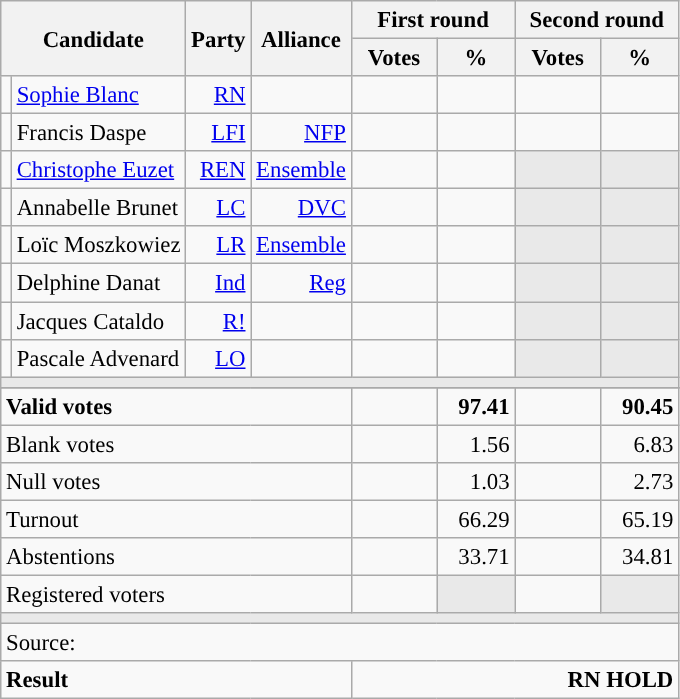<table class="wikitable" style="text-align:right;font-size:95%;">
<tr>
<th colspan="2" rowspan="2">Candidate</th>
<th colspan="1" rowspan="2">Party</th>
<th colspan="1" rowspan="2">Alliance</th>
<th colspan="2">First round</th>
<th colspan="2">Second round</th>
</tr>
<tr>
<th style="width:50px;">Votes</th>
<th style="width:45px;">%</th>
<th style="width:50px;">Votes</th>
<th style="width:45px;">%</th>
</tr>
<tr>
<td style="color:inherit;background:"></td>
<td style="text-align:left;"><a href='#'>Sophie Blanc</a></td>
<td><a href='#'>RN</a></td>
<td></td>
<td></td>
<td></td>
<td><strong></strong></td>
<td><strong></strong></td>
</tr>
<tr>
<td style="color:inherit;background:"></td>
<td style="text-align:left;">Francis Daspe</td>
<td><a href='#'>LFI</a></td>
<td><a href='#'>NFP</a></td>
<td></td>
<td></td>
<td></td>
<td></td>
</tr>
<tr>
<td style="color:inherit;background:"></td>
<td style="text-align:left;"><a href='#'>Christophe Euzet</a></td>
<td><a href='#'>REN</a></td>
<td><a href='#'>Ensemble</a></td>
<td></td>
<td></td>
<td style="background:#E9E9E9;"></td>
<td style="background:#E9E9E9;"></td>
</tr>
<tr>
<td style="color:inherit;background:"></td>
<td style="text-align:left;">Annabelle Brunet</td>
<td><a href='#'>LC</a></td>
<td><a href='#'>DVC</a></td>
<td></td>
<td></td>
<td style="background:#E9E9E9;"></td>
<td style="background:#E9E9E9;"></td>
</tr>
<tr>
<td style="color:inherit;background:"></td>
<td style="text-align:left;">Loïc Moszkowiez</td>
<td><a href='#'>LR</a></td>
<td><a href='#'>Ensemble</a></td>
<td></td>
<td></td>
<td style="background:#E9E9E9;"></td>
<td style="background:#E9E9E9;"></td>
</tr>
<tr>
<td style="color:inherit;background:"></td>
<td style="text-align:left;">Delphine Danat</td>
<td><a href='#'>Ind</a></td>
<td><a href='#'>Reg</a></td>
<td></td>
<td></td>
<td style="background:#E9E9E9;"></td>
<td style="background:#E9E9E9;"></td>
</tr>
<tr>
<td style="color:inherit;background:"></td>
<td style="text-align:left;">Jacques Cataldo</td>
<td><a href='#'>R!</a></td>
<td></td>
<td></td>
<td></td>
<td style="background:#E9E9E9;"></td>
<td style="background:#E9E9E9;"></td>
</tr>
<tr>
<td style="color:inherit;background:"></td>
<td style="text-align:left;">Pascale Advenard</td>
<td><a href='#'>LO</a></td>
<td></td>
<td></td>
<td></td>
<td style="background:#E9E9E9;"></td>
<td style="background:#E9E9E9;"></td>
</tr>
<tr>
<td colspan="8" style="background:#E9E9E9;"></td>
</tr>
<tr>
</tr>
<tr style="font-weight:bold;">
<td colspan="4" style="text-align:left;">Valid votes</td>
<td></td>
<td>97.41</td>
<td></td>
<td>90.45</td>
</tr>
<tr>
<td colspan="4" style="text-align:left;">Blank votes</td>
<td></td>
<td>1.56</td>
<td></td>
<td>6.83</td>
</tr>
<tr>
<td colspan="4" style="text-align:left;">Null votes</td>
<td></td>
<td>1.03</td>
<td></td>
<td>2.73</td>
</tr>
<tr>
<td colspan="4" style="text-align:left;">Turnout</td>
<td></td>
<td>66.29</td>
<td></td>
<td>65.19</td>
</tr>
<tr>
<td colspan="4" style="text-align:left;">Abstentions</td>
<td></td>
<td>33.71</td>
<td></td>
<td>34.81</td>
</tr>
<tr>
<td colspan="4" style="text-align:left;">Registered voters</td>
<td></td>
<td style="background:#E9E9E9;"></td>
<td></td>
<td style="background:#E9E9E9;"></td>
</tr>
<tr>
<td colspan="8" style="background:#E9E9E9;"></td>
</tr>
<tr>
<td colspan="8" style="text-align:left;">Source: </td>
</tr>
<tr style="font-weight:bold">
<td colspan="4" style="text-align:left;">Result</td>
<td colspan="4" style="background-color:">RN HOLD</td>
</tr>
</table>
